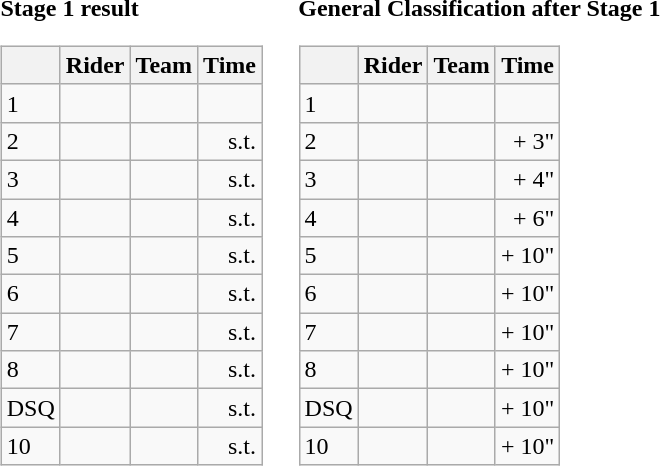<table>
<tr>
<td><strong>Stage 1 result</strong><br><table class="wikitable">
<tr>
<th></th>
<th>Rider</th>
<th>Team</th>
<th>Time</th>
</tr>
<tr>
<td>1</td>
<td></td>
<td></td>
<td align="right"></td>
</tr>
<tr>
<td>2</td>
<td></td>
<td></td>
<td align="right">s.t.</td>
</tr>
<tr>
<td>3</td>
<td></td>
<td></td>
<td align="right">s.t.</td>
</tr>
<tr>
<td>4</td>
<td></td>
<td></td>
<td align="right">s.t.</td>
</tr>
<tr>
<td>5</td>
<td></td>
<td></td>
<td align="right">s.t.</td>
</tr>
<tr>
<td>6</td>
<td></td>
<td></td>
<td align="right">s.t.</td>
</tr>
<tr>
<td>7</td>
<td></td>
<td></td>
<td align="right">s.t.</td>
</tr>
<tr>
<td>8</td>
<td></td>
<td></td>
<td align="right">s.t.</td>
</tr>
<tr>
<td>DSQ</td>
<td><del> </del></td>
<td></td>
<td align="right">s.t.</td>
</tr>
<tr>
<td>10</td>
<td></td>
<td></td>
<td align="right">s.t.</td>
</tr>
</table>
</td>
<td></td>
<td><strong>General Classification after Stage 1</strong><br><table class="wikitable">
<tr>
<th></th>
<th>Rider</th>
<th>Team</th>
<th>Time</th>
</tr>
<tr>
<td>1</td>
<td>  </td>
<td></td>
<td align="right"></td>
</tr>
<tr>
<td>2</td>
<td> </td>
<td></td>
<td align="right">+ 3"</td>
</tr>
<tr>
<td>3</td>
<td></td>
<td></td>
<td align="right">+ 4"</td>
</tr>
<tr>
<td>4</td>
<td></td>
<td></td>
<td align="right">+ 6"</td>
</tr>
<tr>
<td>5</td>
<td></td>
<td></td>
<td align="right">+ 10"</td>
</tr>
<tr>
<td>6</td>
<td></td>
<td></td>
<td align="right">+ 10"</td>
</tr>
<tr>
<td>7</td>
<td></td>
<td></td>
<td align="right">+ 10"</td>
</tr>
<tr>
<td>8</td>
<td></td>
<td></td>
<td align="right">+ 10"</td>
</tr>
<tr>
<td>DSQ</td>
<td><del> </del></td>
<td></td>
<td align="right">+ 10"</td>
</tr>
<tr>
<td>10</td>
<td></td>
<td></td>
<td align="right">+ 10"</td>
</tr>
</table>
</td>
</tr>
</table>
